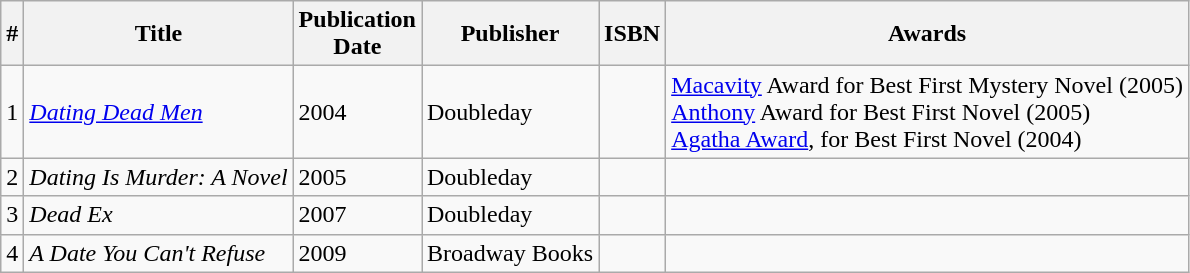<table class="wikitable">
<tr>
<th>#</th>
<th>Title</th>
<th>Publication<br>Date</th>
<th>Publisher</th>
<th>ISBN</th>
<th>Awards</th>
</tr>
<tr>
<td>1</td>
<td><em><a href='#'>Dating Dead Men</a></em></td>
<td>2004</td>
<td>Doubleday</td>
<td></td>
<td><a href='#'>Macavity</a> Award for Best First Mystery Novel (2005)<br><a href='#'>Anthony</a> Award for Best First Novel (2005)<br><a href='#'>Agatha Award</a>, for Best First Novel (2004)</td>
</tr>
<tr>
<td>2</td>
<td><em>Dating Is Murder: A Novel</em></td>
<td>2005</td>
<td>Doubleday</td>
<td></td>
<td></td>
</tr>
<tr>
<td>3</td>
<td><em>Dead Ex</em></td>
<td>2007</td>
<td>Doubleday</td>
<td></td>
<td></td>
</tr>
<tr>
<td>4</td>
<td><em>A Date You Can't Refuse</em></td>
<td>2009</td>
<td>Broadway Books</td>
<td></td>
<td></td>
</tr>
</table>
